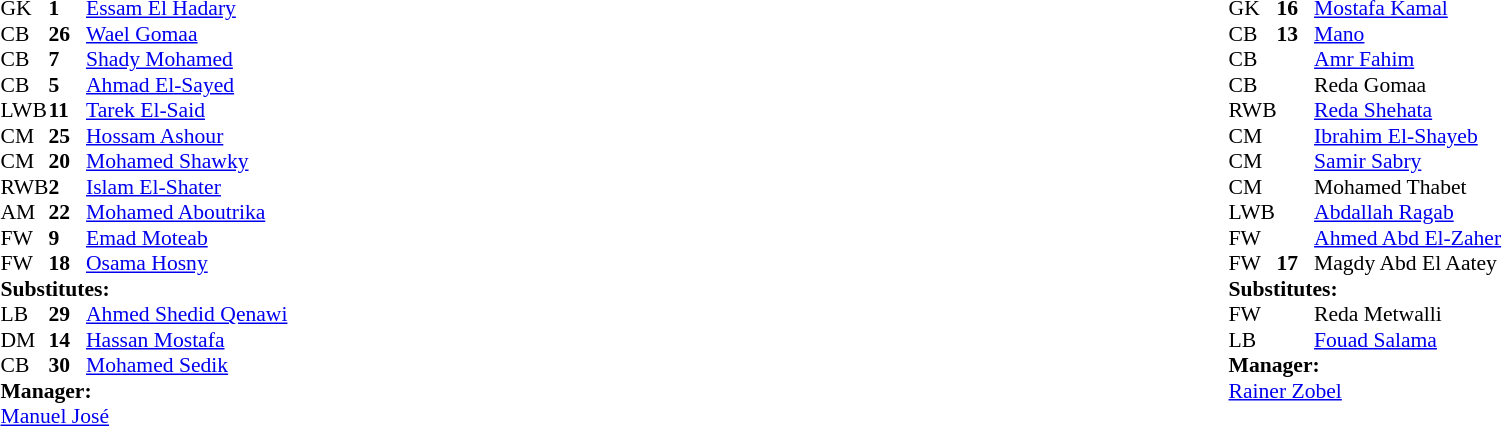<table style="width:100%">
<tr>
<td style="vertical-align:top;width:40%"><br><table style="font-size:90%" cellspacing="0" cellpadding="0">
<tr>
<th width=25></th>
<th width=25></th>
</tr>
<tr>
<td>GK</td>
<td><strong>1</strong></td>
<td> <a href='#'>Essam El Hadary</a></td>
</tr>
<tr>
<td>CB</td>
<td><strong>26</strong></td>
<td> <a href='#'>Wael Gomaa</a></td>
</tr>
<tr>
<td>CB</td>
<td><strong>7</strong></td>
<td> <a href='#'>Shady Mohamed</a></td>
</tr>
<tr>
<td>CB</td>
<td><strong>5</strong></td>
<td> <a href='#'>Ahmad El-Sayed</a></td>
<td></td>
<td></td>
</tr>
<tr>
<td>LWB</td>
<td><strong>11</strong></td>
<td> <a href='#'>Tarek El-Said</a></td>
<td></td>
<td></td>
</tr>
<tr>
<td>CM</td>
<td><strong>25</strong></td>
<td> <a href='#'>Hossam Ashour</a></td>
<td></td>
<td></td>
</tr>
<tr>
<td>CM</td>
<td><strong>20</strong></td>
<td> <a href='#'>Mohamed Shawky</a></td>
</tr>
<tr>
<td>RWB</td>
<td><strong>2</strong></td>
<td> <a href='#'>Islam El-Shater</a></td>
</tr>
<tr>
<td>AM</td>
<td><strong>22</strong></td>
<td> <a href='#'>Mohamed Aboutrika</a></td>
</tr>
<tr>
<td>FW</td>
<td><strong>9</strong></td>
<td> <a href='#'>Emad Moteab</a></td>
</tr>
<tr>
<td>FW</td>
<td><strong>18</strong></td>
<td> <a href='#'>Osama Hosny</a></td>
</tr>
<tr>
<td colspan=3><strong>Substitutes:</strong></td>
</tr>
<tr>
<td>LB</td>
<td><strong>29</strong></td>
<td> <a href='#'>Ahmed Shedid Qenawi</a></td>
<td></td>
<td></td>
</tr>
<tr>
<td>DM</td>
<td><strong>14</strong></td>
<td> <a href='#'>Hassan Mostafa</a></td>
<td></td>
<td></td>
</tr>
<tr>
<td>CB</td>
<td><strong>30</strong></td>
<td> <a href='#'>Mohamed Sedik</a></td>
<td></td>
<td></td>
</tr>
<tr>
<td colspan=3><strong>Manager:</strong></td>
</tr>
<tr>
<td colspan=4> <a href='#'>Manuel José</a></td>
</tr>
</table>
</td>
<td style="vertical-align:top;width:50%"><br><table cellspacing="0" cellpadding="0" style="font-size:90%; margin:auto">
<tr>
<th width=25></th>
<th width=25></th>
</tr>
<tr>
<td>GK</td>
<td><strong>16</strong></td>
<td> <a href='#'>Mostafa Kamal</a></td>
</tr>
<tr>
<td>CB</td>
<td><strong>13</strong></td>
<td> <a href='#'>Mano</a></td>
<td></td>
</tr>
<tr>
<td>CB</td>
<td><strong></strong></td>
<td> <a href='#'>Amr Fahim</a></td>
<td></td>
</tr>
<tr>
<td>CB</td>
<td><strong></strong></td>
<td>  Reda Gomaa</td>
</tr>
<tr>
<td>RWB</td>
<td><strong></strong></td>
<td> <a href='#'>Reda Shehata</a></td>
</tr>
<tr>
<td>CM</td>
<td><strong></strong></td>
<td> <a href='#'>Ibrahim El-Shayeb</a></td>
</tr>
<tr>
<td>CM</td>
<td><strong></strong></td>
<td> <a href='#'>Samir Sabry</a></td>
</tr>
<tr>
<td>CM</td>
<td><strong></strong></td>
<td> Mohamed Thabet</td>
</tr>
<tr>
<td>LWB</td>
<td><strong></strong></td>
<td> <a href='#'>Abdallah Ragab</a></td>
<td></td>
<td></td>
</tr>
<tr>
<td>FW</td>
<td><strong></strong></td>
<td> <a href='#'>Ahmed Abd El-Zaher</a></td>
<td></td>
<td></td>
</tr>
<tr>
<td>FW</td>
<td><strong>17</strong></td>
<td> Magdy Abd El Aatey</td>
</tr>
<tr>
<td colspan=3><strong>Substitutes:</strong></td>
</tr>
<tr>
</tr>
<tr>
<td>FW</td>
<td><strong></strong></td>
<td> Reda Metwalli</td>
<td></td>
<td></td>
</tr>
<tr>
<td>LB</td>
<td><strong></strong></td>
<td> <a href='#'>Fouad Salama</a></td>
<td></td>
<td></td>
</tr>
<tr>
<td colspan=3><strong>Manager:</strong></td>
</tr>
<tr>
<td colspan=4> <a href='#'>Rainer Zobel</a></td>
</tr>
</table>
</td>
</tr>
</table>
